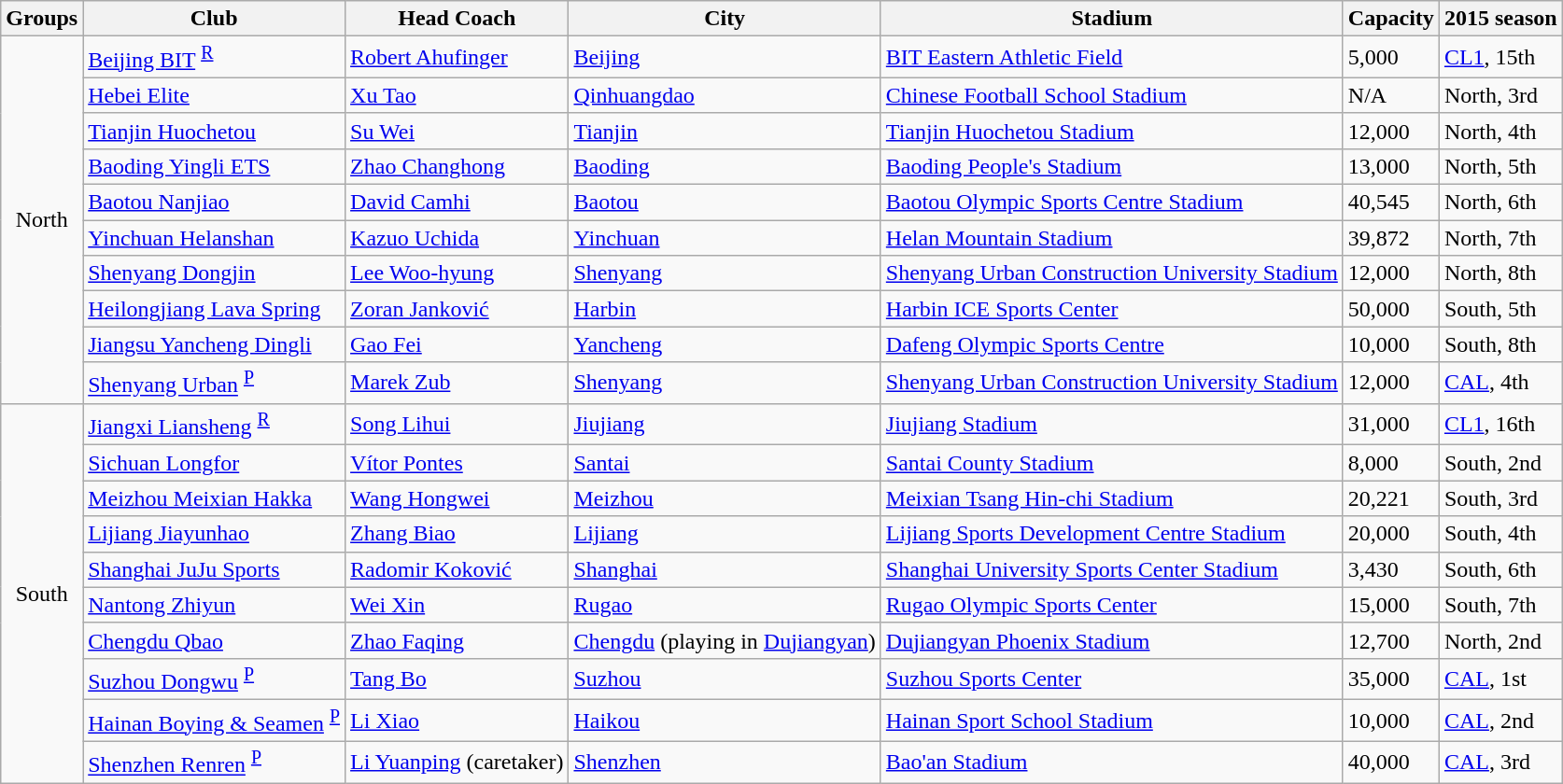<table class="wikitable">
<tr>
<th>Groups</th>
<th>Club</th>
<th>Head Coach</th>
<th>City</th>
<th>Stadium</th>
<th>Capacity</th>
<th>2015 season</th>
</tr>
<tr>
<td rowspan="10" style="text-align:center;">North</td>
<td><a href='#'>Beijing BIT</a> <sup><a href='#'>R</a></sup></td>
<td> <a href='#'>Robert Ahufinger</a></td>
<td><a href='#'>Beijing</a></td>
<td><a href='#'>BIT Eastern Athletic Field</a></td>
<td>5,000</td>
<td><a href='#'>CL1</a>, 15th</td>
</tr>
<tr>
<td><a href='#'>Hebei Elite</a></td>
<td> <a href='#'>Xu Tao</a></td>
<td><a href='#'>Qinhuangdao</a></td>
<td><a href='#'>Chinese Football School Stadium</a></td>
<td>N/A</td>
<td>North, 3rd</td>
</tr>
<tr>
<td><a href='#'>Tianjin Huochetou</a></td>
<td> <a href='#'>Su Wei</a></td>
<td><a href='#'>Tianjin</a></td>
<td><a href='#'>Tianjin Huochetou Stadium</a></td>
<td>12,000</td>
<td>North, 4th</td>
</tr>
<tr>
<td><a href='#'>Baoding Yingli ETS</a></td>
<td> <a href='#'>Zhao Changhong</a></td>
<td><a href='#'>Baoding</a></td>
<td><a href='#'>Baoding People's Stadium</a></td>
<td>13,000</td>
<td>North, 5th</td>
</tr>
<tr>
<td><a href='#'>Baotou Nanjiao</a></td>
<td> <a href='#'>David Camhi</a></td>
<td><a href='#'>Baotou</a></td>
<td><a href='#'>Baotou Olympic Sports Centre Stadium</a></td>
<td>40,545</td>
<td>North, 6th</td>
</tr>
<tr>
<td><a href='#'>Yinchuan Helanshan</a></td>
<td> <a href='#'>Kazuo Uchida</a></td>
<td><a href='#'>Yinchuan</a></td>
<td><a href='#'>Helan Mountain Stadium</a></td>
<td>39,872</td>
<td>North, 7th</td>
</tr>
<tr>
<td><a href='#'>Shenyang Dongjin</a></td>
<td> <a href='#'>Lee Woo-hyung</a></td>
<td><a href='#'>Shenyang</a></td>
<td><a href='#'>Shenyang Urban Construction University Stadium</a></td>
<td>12,000</td>
<td>North, 8th</td>
</tr>
<tr>
<td><a href='#'>Heilongjiang Lava Spring</a></td>
<td> <a href='#'>Zoran Janković</a></td>
<td><a href='#'>Harbin</a></td>
<td><a href='#'>Harbin ICE Sports Center</a></td>
<td>50,000</td>
<td>South, 5th</td>
</tr>
<tr>
<td><a href='#'>Jiangsu Yancheng Dingli</a></td>
<td> <a href='#'>Gao Fei</a></td>
<td><a href='#'>Yancheng</a></td>
<td><a href='#'>Dafeng Olympic Sports Centre</a></td>
<td>10,000</td>
<td>South, 8th</td>
</tr>
<tr>
<td><a href='#'>Shenyang Urban</a> <sup><a href='#'>P</a></sup></td>
<td> <a href='#'>Marek Zub</a></td>
<td><a href='#'>Shenyang</a></td>
<td><a href='#'>Shenyang Urban Construction University Stadium</a></td>
<td>12,000</td>
<td><a href='#'>CAL</a>, 4th</td>
</tr>
<tr>
<td rowspan="10" style="text-align:center;">South</td>
<td><a href='#'>Jiangxi Liansheng</a> <sup><a href='#'>R</a></sup></td>
<td> <a href='#'>Song Lihui</a></td>
<td><a href='#'>Jiujiang</a></td>
<td><a href='#'>Jiujiang Stadium</a></td>
<td>31,000</td>
<td><a href='#'>CL1</a>, 16th</td>
</tr>
<tr>
<td><a href='#'>Sichuan Longfor</a></td>
<td> <a href='#'>Vítor Pontes</a></td>
<td><a href='#'>Santai</a></td>
<td><a href='#'>Santai County Stadium</a></td>
<td>8,000</td>
<td>South, 2nd</td>
</tr>
<tr>
<td><a href='#'>Meizhou Meixian Hakka</a></td>
<td> <a href='#'>Wang Hongwei</a></td>
<td><a href='#'>Meizhou</a></td>
<td><a href='#'>Meixian Tsang Hin-chi Stadium</a></td>
<td>20,221</td>
<td>South, 3rd</td>
</tr>
<tr>
<td><a href='#'>Lijiang Jiayunhao</a></td>
<td> <a href='#'>Zhang Biao</a></td>
<td><a href='#'>Lijiang</a></td>
<td><a href='#'>Lijiang Sports Development Centre Stadium</a></td>
<td>20,000</td>
<td>South, 4th</td>
</tr>
<tr>
<td><a href='#'>Shanghai JuJu Sports</a></td>
<td> <a href='#'>Radomir Koković</a></td>
<td><a href='#'>Shanghai</a></td>
<td><a href='#'>Shanghai University Sports Center Stadium</a></td>
<td>3,430</td>
<td>South, 6th</td>
</tr>
<tr>
<td><a href='#'>Nantong Zhiyun</a></td>
<td> <a href='#'>Wei Xin</a></td>
<td><a href='#'>Rugao</a></td>
<td><a href='#'>Rugao Olympic Sports Center</a></td>
<td>15,000</td>
<td>South, 7th</td>
</tr>
<tr>
<td><a href='#'>Chengdu Qbao</a></td>
<td> <a href='#'>Zhao Faqing</a></td>
<td><a href='#'>Chengdu</a> (playing in <a href='#'>Dujiangyan</a>)</td>
<td><a href='#'>Dujiangyan Phoenix Stadium</a></td>
<td>12,700</td>
<td>North, 2nd</td>
</tr>
<tr>
<td><a href='#'>Suzhou Dongwu</a> <sup><a href='#'>P</a></sup></td>
<td> <a href='#'>Tang Bo</a></td>
<td><a href='#'>Suzhou</a></td>
<td><a href='#'>Suzhou Sports Center</a></td>
<td>35,000</td>
<td><a href='#'>CAL</a>, 1st</td>
</tr>
<tr>
<td><a href='#'>Hainan Boying & Seamen</a> <sup><a href='#'>P</a></sup></td>
<td> <a href='#'>Li Xiao</a></td>
<td><a href='#'>Haikou</a></td>
<td><a href='#'>Hainan Sport School Stadium</a></td>
<td>10,000</td>
<td><a href='#'>CAL</a>, 2nd</td>
</tr>
<tr>
<td><a href='#'>Shenzhen Renren</a> <sup><a href='#'>P</a></sup></td>
<td> <a href='#'>Li Yuanping</a> (caretaker)</td>
<td><a href='#'>Shenzhen</a></td>
<td><a href='#'>Bao'an Stadium</a></td>
<td>40,000</td>
<td><a href='#'>CAL</a>, 3rd</td>
</tr>
</table>
